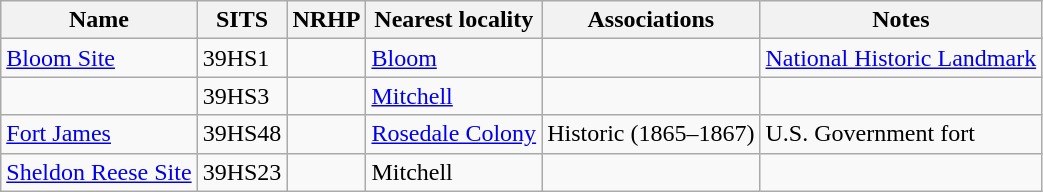<table class="wikitable sortable">
<tr>
<th scope="col">Name</th>
<th scope="col">SITS</th>
<th scope="col">NRHP</th>
<th scope="col">Nearest locality</th>
<th scope="col">Associations</th>
<th scope="col" class="unsortable">Notes</th>
</tr>
<tr>
<td><a href='#'>Bloom Site</a></td>
<td>39HS1</td>
<td></td>
<td><a href='#'>Bloom</a></td>
<td></td>
<td><a href='#'>National Historic Landmark</a></td>
</tr>
<tr>
<td></td>
<td>39HS3</td>
<td></td>
<td><a href='#'>Mitchell</a></td>
<td></td>
<td></td>
</tr>
<tr>
<td><a href='#'>Fort James</a></td>
<td>39HS48</td>
<td></td>
<td><a href='#'>Rosedale Colony</a></td>
<td>Historic (1865–1867)</td>
<td>U.S. Government fort</td>
</tr>
<tr>
<td><a href='#'>Sheldon Reese Site</a></td>
<td>39HS23</td>
<td></td>
<td>Mitchell</td>
<td></td>
<td></td>
</tr>
</table>
